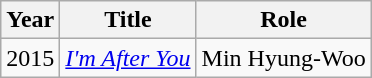<table class="wikitable sortable">
<tr>
<th>Year</th>
<th>Title</th>
<th>Role</th>
</tr>
<tr>
<td>2015</td>
<td><em><a href='#'>I'm After You</a></em></td>
<td>Min Hyung-Woo</td>
</tr>
</table>
